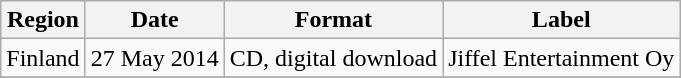<table class=wikitable>
<tr>
<th>Region</th>
<th>Date</th>
<th>Format</th>
<th>Label</th>
</tr>
<tr>
<td>Finland</td>
<td>27 May 2014</td>
<td>CD, digital download</td>
<td>Jiffel Entertainment Oy</td>
</tr>
<tr>
</tr>
</table>
